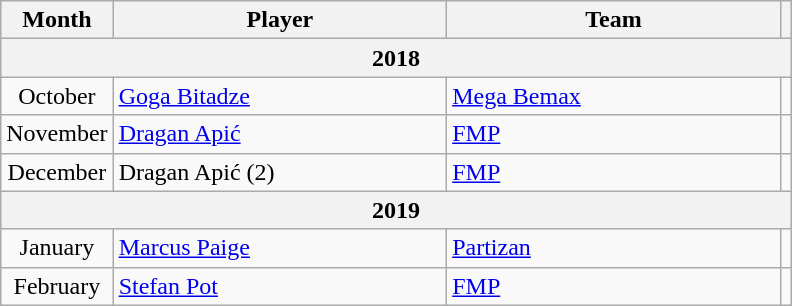<table class="wikitable" style="text-align: center;">
<tr>
<th>Month</th>
<th style="width:215px;">Player</th>
<th style="width:215px;">Team</th>
<th></th>
</tr>
<tr>
<th colspan=4>2018</th>
</tr>
<tr>
<td>October</td>
<td align="left"> <a href='#'>Goga Bitadze</a></td>
<td align="left"> <a href='#'>Mega Bemax</a></td>
<td></td>
</tr>
<tr>
<td>November</td>
<td align="left"> <a href='#'>Dragan Apić</a></td>
<td align="left"> <a href='#'>FMP</a></td>
<td></td>
</tr>
<tr>
<td>December</td>
<td align="left"> Dragan Apić (2)</td>
<td align="left"> <a href='#'>FMP</a></td>
<td></td>
</tr>
<tr>
<th colspan=4>2019</th>
</tr>
<tr>
<td>January</td>
<td align="left"> <a href='#'>Marcus Paige</a></td>
<td align="left"> <a href='#'>Partizan</a></td>
<td></td>
</tr>
<tr>
<td>February</td>
<td align="left"> <a href='#'>Stefan Pot</a></td>
<td align="left"> <a href='#'>FMP</a></td>
<td></td>
</tr>
</table>
